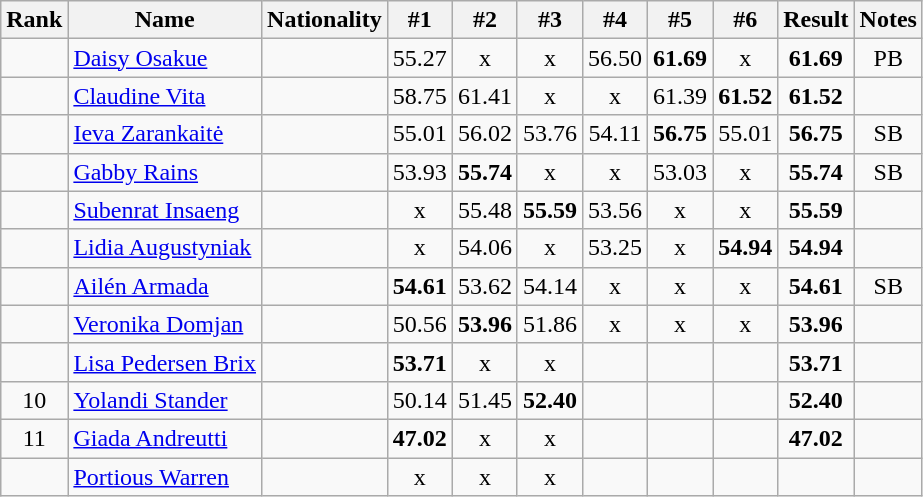<table class="wikitable sortable" style="text-align:center">
<tr>
<th>Rank</th>
<th>Name</th>
<th>Nationality</th>
<th>#1</th>
<th>#2</th>
<th>#3</th>
<th>#4</th>
<th>#5</th>
<th>#6</th>
<th>Result</th>
<th>Notes</th>
</tr>
<tr>
<td></td>
<td align=left><a href='#'>Daisy Osakue</a></td>
<td align=left></td>
<td>55.27</td>
<td>x</td>
<td>x</td>
<td>56.50</td>
<td><strong>61.69</strong></td>
<td>x</td>
<td><strong>61.69</strong></td>
<td>PB</td>
</tr>
<tr>
<td></td>
<td align=left><a href='#'>Claudine Vita</a></td>
<td align=left></td>
<td>58.75</td>
<td>61.41</td>
<td>x</td>
<td>x</td>
<td>61.39</td>
<td><strong>61.52</strong></td>
<td><strong>61.52</strong></td>
<td></td>
</tr>
<tr>
<td></td>
<td align=left><a href='#'>Ieva Zarankaitė</a></td>
<td align=left></td>
<td>55.01</td>
<td>56.02</td>
<td>53.76</td>
<td>54.11</td>
<td><strong>56.75</strong></td>
<td>55.01</td>
<td><strong>56.75</strong></td>
<td>SB</td>
</tr>
<tr>
<td></td>
<td align=left><a href='#'>Gabby Rains</a></td>
<td align=left></td>
<td>53.93</td>
<td><strong>55.74</strong></td>
<td>x</td>
<td>x</td>
<td>53.03</td>
<td>x</td>
<td><strong>55.74</strong></td>
<td>SB</td>
</tr>
<tr>
<td></td>
<td align=left><a href='#'>Subenrat Insaeng</a></td>
<td align=left></td>
<td>x</td>
<td>55.48</td>
<td><strong>55.59</strong></td>
<td>53.56</td>
<td>x</td>
<td>x</td>
<td><strong>55.59</strong></td>
<td></td>
</tr>
<tr>
<td></td>
<td align=left><a href='#'>Lidia Augustyniak</a></td>
<td align=left></td>
<td>x</td>
<td>54.06</td>
<td>x</td>
<td>53.25</td>
<td>x</td>
<td><strong>54.94</strong></td>
<td><strong>54.94</strong></td>
<td></td>
</tr>
<tr>
<td></td>
<td align=left><a href='#'>Ailén Armada</a></td>
<td align=left></td>
<td><strong>54.61</strong></td>
<td>53.62</td>
<td>54.14</td>
<td>x</td>
<td>x</td>
<td>x</td>
<td><strong>54.61</strong></td>
<td>SB</td>
</tr>
<tr>
<td></td>
<td align=left><a href='#'>Veronika Domjan</a></td>
<td align=left></td>
<td>50.56</td>
<td><strong>53.96</strong></td>
<td>51.86</td>
<td>x</td>
<td>x</td>
<td>x</td>
<td><strong>53.96</strong></td>
<td></td>
</tr>
<tr>
<td></td>
<td align=left><a href='#'>Lisa Pedersen Brix</a></td>
<td align=left></td>
<td><strong>53.71</strong></td>
<td>x</td>
<td>x</td>
<td></td>
<td></td>
<td></td>
<td><strong>53.71</strong></td>
<td></td>
</tr>
<tr>
<td>10</td>
<td align=left><a href='#'>Yolandi Stander</a></td>
<td align=left></td>
<td>50.14</td>
<td>51.45</td>
<td><strong>52.40</strong></td>
<td></td>
<td></td>
<td></td>
<td><strong>52.40</strong></td>
<td></td>
</tr>
<tr>
<td>11</td>
<td align=left><a href='#'>Giada Andreutti</a></td>
<td align=left></td>
<td><strong>47.02</strong></td>
<td>x</td>
<td>x</td>
<td></td>
<td></td>
<td></td>
<td><strong>47.02</strong></td>
<td></td>
</tr>
<tr>
<td></td>
<td align=left><a href='#'>Portious Warren</a></td>
<td align=left></td>
<td>x</td>
<td>x</td>
<td>x</td>
<td></td>
<td></td>
<td></td>
<td><strong></strong></td>
<td></td>
</tr>
</table>
